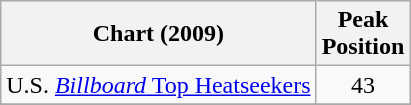<table class="wikitable">
<tr>
<th style="text-align:center;">Chart (2009)</th>
<th style="text-align:center;">Peak<br>Position</th>
</tr>
<tr>
<td align="left">U.S. <a href='#'><em>Billboard</em> Top Heatseekers</a></td>
<td style="text-align:center;">43</td>
</tr>
<tr>
</tr>
</table>
